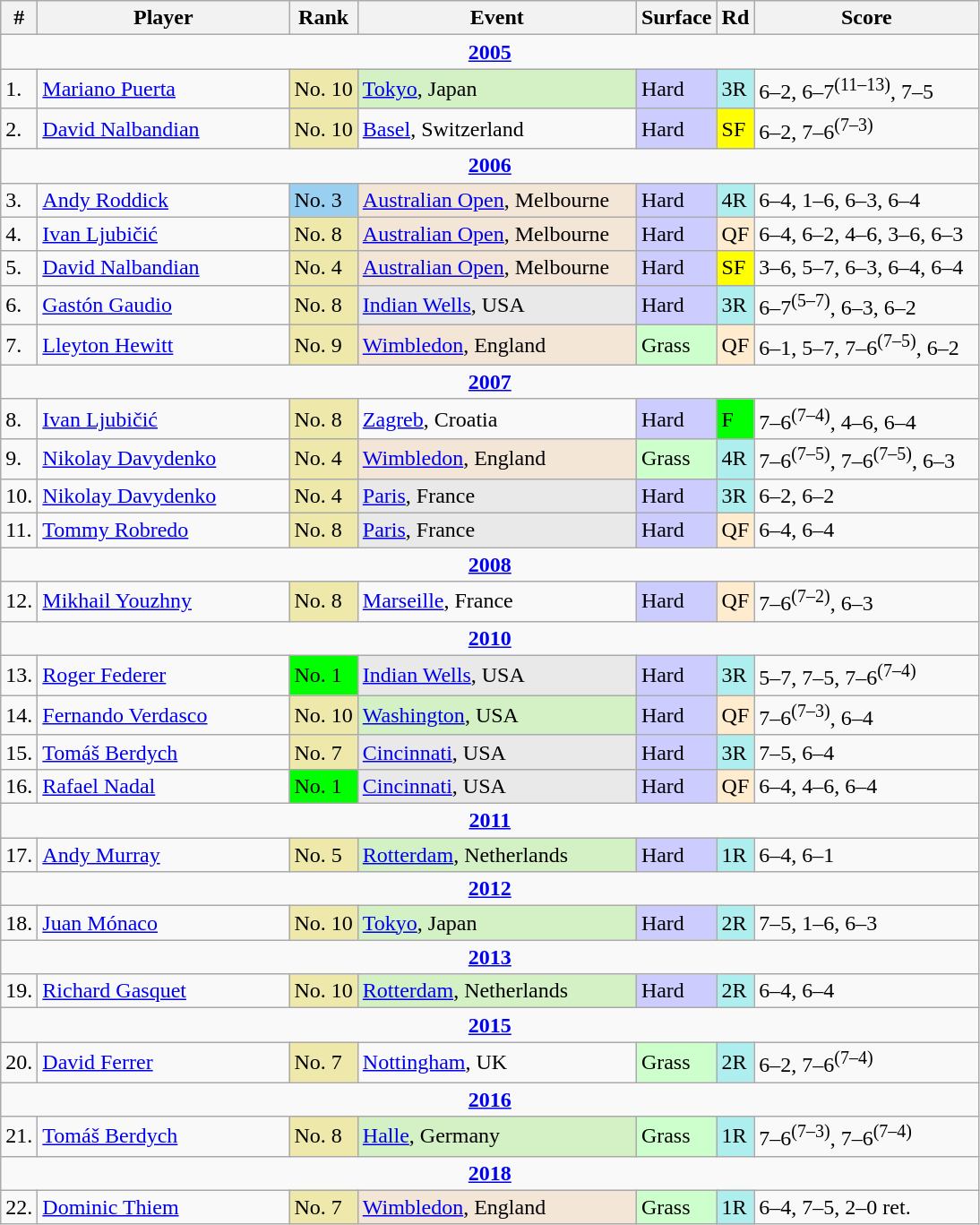<table class="wikitable sortable">
<tr>
<th>#</th>
<th width=180>Player</th>
<th>Rank</th>
<th width=200>Event</th>
<th>Surface</th>
<th>Rd</th>
<th width=160>Score</th>
</tr>
<tr>
<td colspan="7" style="text-align:center"><strong><a href='#'>2005</a></strong></td>
</tr>
<tr>
<td>1.</td>
<td> <a href='#'>Mariano Puerta</a></td>
<td bgcolor="eee8aa">No. 10</td>
<td bgcolor="d4f1c5"><a href='#'>Tokyo</a>, Japan</td>
<td bgcolor="ccccff">Hard</td>
<td bgcolor="afeeee">3R</td>
<td>6–2, 6–7<sup>(11–13)</sup>, 7–5</td>
</tr>
<tr>
<td>2.</td>
<td> <a href='#'>David Nalbandian</a></td>
<td bgcolor="eee8aa">No. 10</td>
<td><a href='#'>Basel</a>, Switzerland</td>
<td bgcolor="ccccff">Hard</td>
<td bgcolor=yellow>SF</td>
<td>6–2, 7–6<sup>(7–3)</sup></td>
</tr>
<tr>
<td colspan="7" style="text-align:center"><strong><a href='#'>2006</a></strong></td>
</tr>
<tr>
<td>3.</td>
<td> <a href='#'>Andy Roddick</a></td>
<td bgcolor=99cff>No. 3</td>
<td bgcolor="f3e6d7"><a href='#'>Australian Open</a>, Melbourne</td>
<td bgcolor="ccccff">Hard</td>
<td bgcolor=afeeee>4R</td>
<td>6–4, 1–6, 6–3, 6–4</td>
</tr>
<tr>
<td>4.</td>
<td> <a href='#'>Ivan Ljubičić</a></td>
<td bgcolor="eee8aa">No. 8</td>
<td bgcolor="f3e6d7"><a href='#'>Australian Open</a>, Melbourne</td>
<td bgcolor="ccccff">Hard</td>
<td bgcolor=ffebcd>QF</td>
<td>6–4, 6–2, 4–6, 3–6, 6–3</td>
</tr>
<tr>
<td>5.</td>
<td> <a href='#'>David Nalbandian</a></td>
<td bgcolor="eee8aa">No. 4</td>
<td bgcolor="f3e6d7"><a href='#'>Australian Open</a>, Melbourne</td>
<td bgcolor="ccccff">Hard</td>
<td bgcolor=yellow>SF</td>
<td>3–6, 5–7, 6–3, 6–4, 6–4</td>
</tr>
<tr>
<td>6.</td>
<td> <a href='#'>Gastón Gaudio</a></td>
<td bgcolor="eee8aa">No. 8</td>
<td bgcolor="e9e9e9"><a href='#'>Indian Wells</a>, USA</td>
<td bgcolor="ccccff">Hard</td>
<td bgcolor="afeeee">3R</td>
<td>6–7<sup>(5–7)</sup>, 6–3, 6–2</td>
</tr>
<tr>
<td>7.</td>
<td> <a href='#'>Lleyton Hewitt</a></td>
<td style="background:#eee8aa;">No. 9</td>
<td style="background:#f3e6d7;"><a href='#'>Wimbledon</a>, England</td>
<td style="background:#cfc;">Grass</td>
<td bgcolor=ffebcd>QF</td>
<td>6–1, 5–7, 7–6<sup>(7–5)</sup>, 6–2</td>
</tr>
<tr>
<td colspan="7" style="text-align:center"><strong><a href='#'>2007</a></strong></td>
</tr>
<tr>
<td>8.</td>
<td> <a href='#'>Ivan Ljubičić</a></td>
<td bgcolor="eee8aa">No. 8</td>
<td><a href='#'>Zagreb</a>, Croatia</td>
<td bgcolor="ccccff">Hard</td>
<td bgcolor=lime>F</td>
<td>7–6<sup>(7–4)</sup>, 4–6, 6–4</td>
</tr>
<tr>
<td>9.</td>
<td> <a href='#'>Nikolay Davydenko</a></td>
<td style="background:#eee8aa;">No. 4</td>
<td style="background:#f3e6d7;"><a href='#'>Wimbledon</a>, England</td>
<td style="background:#cfc;">Grass</td>
<td bgcolor=afeeee>4R</td>
<td>7–6<sup>(7–5)</sup>, 7–6<sup>(7–5)</sup>, 6–3</td>
</tr>
<tr>
<td>10.</td>
<td> <a href='#'>Nikolay Davydenko</a></td>
<td bgcolor="eee8aa">No. 4</td>
<td bgcolor="e9e9e9"><a href='#'>Paris</a>, France</td>
<td bgcolor="ccccff">Hard</td>
<td bgcolor=afeeee>3R</td>
<td>6–2, 6–2</td>
</tr>
<tr>
<td>11.</td>
<td> <a href='#'>Tommy Robredo</a></td>
<td bgcolor="eee8aa">No. 8</td>
<td bgcolor="e9e9e9"><a href='#'>Paris</a>, France</td>
<td bgcolor="ccccff">Hard</td>
<td bgcolor=ffebcd>QF</td>
<td>6–4, 6–4</td>
</tr>
<tr>
<td colspan="7" style="text-align:center"><strong><a href='#'>2008</a></strong></td>
</tr>
<tr>
<td>12.</td>
<td> <a href='#'>Mikhail Youzhny</a></td>
<td bgcolor="eee8aa">No. 8</td>
<td><a href='#'>Marseille</a>, France</td>
<td bgcolor="ccccff">Hard</td>
<td bgcolor=ffebcd>QF</td>
<td>7–6<sup>(7–2)</sup>, 6–3</td>
</tr>
<tr>
<td colspan="7" style="text-align:center"><strong><a href='#'>2010</a></strong></td>
</tr>
<tr>
<td>13.</td>
<td> <a href='#'>Roger Federer</a></td>
<td bgcolor=lime>No. 1</td>
<td bgcolor="e9e9e9"><a href='#'>Indian Wells</a>, USA</td>
<td bgcolor="ccccff">Hard</td>
<td bgcolor=afeeee>3R</td>
<td>5–7, 7–5, 7–6<sup>(7–4)</sup></td>
</tr>
<tr>
<td>14.</td>
<td> <a href='#'>Fernando Verdasco</a></td>
<td bgcolor="eee8aa">No. 10</td>
<td bgcolor="d4f1c5"><a href='#'>Washington</a>, USA</td>
<td bgcolor="ccccff">Hard</td>
<td bgcolor=ffebcd>QF</td>
<td>7–6<sup>(7–3)</sup>, 6–4</td>
</tr>
<tr>
<td>15.</td>
<td> <a href='#'>Tomáš Berdych</a></td>
<td bgcolor=eee8aa>No. 7</td>
<td bgcolor="e9e9e9"><a href='#'>Cincinnati</a>, USA</td>
<td bgcolor="ccccff">Hard</td>
<td bgcolor=afeeee>3R</td>
<td>7–5, 6–4</td>
</tr>
<tr>
<td>16.</td>
<td> <a href='#'>Rafael Nadal</a></td>
<td bgcolor=lime>No. 1</td>
<td bgcolor="e9e9e9"><a href='#'>Cincinnati</a>, USA</td>
<td bgcolor="ccccff">Hard</td>
<td bgcolor=ffebcd>QF</td>
<td>6–4, 4–6, 6–4</td>
</tr>
<tr>
<td colspan="7" style="text-align:center"><strong><a href='#'>2011</a></strong></td>
</tr>
<tr>
<td>17.</td>
<td> <a href='#'>Andy Murray</a></td>
<td bgcolor="eee8aa">No. 5</td>
<td bgcolor="d4f1c5"><a href='#'>Rotterdam</a>, Netherlands</td>
<td bgcolor="ccccff">Hard</td>
<td bgcolor="afeeee">1R</td>
<td>6–4, 6–1</td>
</tr>
<tr>
<td colspan="7" style="text-align:center"><strong><a href='#'>2012</a></strong></td>
</tr>
<tr>
<td>18.</td>
<td> <a href='#'>Juan Mónaco</a></td>
<td bgcolor="eee8aa">No. 10</td>
<td bgcolor="d4f1c5"><a href='#'>Tokyo</a>, Japan</td>
<td bgcolor="ccccff">Hard</td>
<td bgcolor="afeeee">2R</td>
<td>7–5, 1–6, 6–3</td>
</tr>
<tr>
<td colspan="7" style="text-align:center"><strong><a href='#'>2013</a></strong></td>
</tr>
<tr>
<td>19.</td>
<td> <a href='#'>Richard Gasquet</a></td>
<td bgcolor="eee8aa">No. 10</td>
<td bgcolor="d4f1c5"><a href='#'>Rotterdam</a>, Netherlands</td>
<td bgcolor="ccccff">Hard</td>
<td bgcolor="afeeee">2R</td>
<td>6–4, 6–4</td>
</tr>
<tr>
<td colspan="7" style="text-align:center"><strong><a href='#'>2015</a></strong></td>
</tr>
<tr>
<td>20.</td>
<td> <a href='#'>David Ferrer</a></td>
<td style="background:#eee8aa;">No. 7</td>
<td><a href='#'>Nottingham</a>, UK</td>
<td style="background:#cfc;">Grass</td>
<td bgcolor=afeeee>2R</td>
<td>6–2, 7–6<sup>(7–4)</sup></td>
</tr>
<tr>
<td colspan="7" style="text-align:center"><strong><a href='#'>2016</a></strong></td>
</tr>
<tr>
<td>21.</td>
<td> <a href='#'>Tomáš Berdych</a></td>
<td style="background:#eee8aa;">No. 8</td>
<td bgcolor="d4f1c5"><a href='#'>Halle</a>, Germany</td>
<td style="background:#cfc;">Grass</td>
<td bgcolor=afeeee>1R</td>
<td>7–6<sup>(7–3)</sup>, 7–6<sup>(7–4)</sup></td>
</tr>
<tr>
<td colspan="7" style="text-align:center"><strong><a href='#'>2018</a></strong></td>
</tr>
<tr>
<td>22.</td>
<td> <a href='#'>Dominic Thiem</a></td>
<td style="background:#eee8aa;">No. 7</td>
<td style="background:#f3e6d7;"><a href='#'>Wimbledon</a>, England</td>
<td style="background:#cfc;">Grass</td>
<td bgcolor=afeeee>1R</td>
<td>6–4, 7–5, 2–0 ret.</td>
</tr>
</table>
